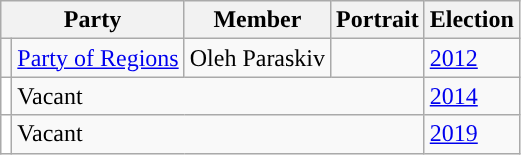<table class="wikitable">
<tr>
<th colspan="2">Party</th>
<th>Member</th>
<th>Portrait</th>
<th>Election</th>
</tr>
<tr>
<td style="background-color: "></td>
<td><a href='#'>Party of Regions</a></td>
<td>Oleh Paraskiv</td>
<td></td>
<td><a href='#'>2012</a></td>
</tr>
<tr>
<td style="background-color: white"></td>
<td colspan=3>Vacant</td>
<td><a href='#'>2014</a></td>
</tr>
<tr>
<td style="background-color: white"></td>
<td colspan=3>Vacant</td>
<td><a href='#'>2019</a></td>
</tr>
</table>
